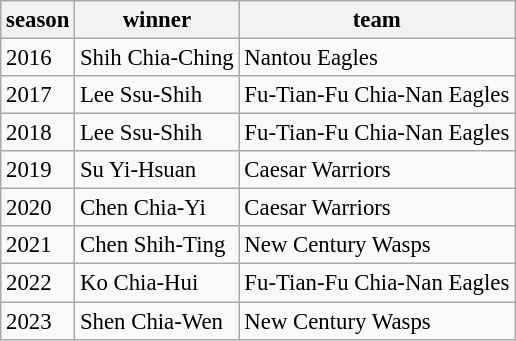<table class="wikitable" style="font-size:95%;">
<tr>
<th>season</th>
<th>winner</th>
<th>team</th>
</tr>
<tr>
<td>2016</td>
<td>Shih Chia-Ching</td>
<td>Nantou Eagles</td>
</tr>
<tr>
<td>2017</td>
<td>Lee Ssu-Shih</td>
<td>Fu-Tian-Fu Chia-Nan Eagles</td>
</tr>
<tr>
<td>2018</td>
<td>Lee Ssu-Shih</td>
<td>Fu-Tian-Fu Chia-Nan Eagles</td>
</tr>
<tr>
<td>2019</td>
<td>Su Yi-Hsuan</td>
<td>Caesar Warriors</td>
</tr>
<tr>
<td>2020</td>
<td>Chen Chia-Yi</td>
<td>Caesar Warriors</td>
</tr>
<tr>
<td>2021</td>
<td>Chen Shih-Ting</td>
<td>New Century Wasps</td>
</tr>
<tr>
<td>2022</td>
<td>Ko Chia-Hui</td>
<td>Fu-Tian-Fu Chia-Nan Eagles</td>
</tr>
<tr>
<td>2023</td>
<td>Shen Chia-Wen</td>
<td>New Century Wasps</td>
</tr>
</table>
